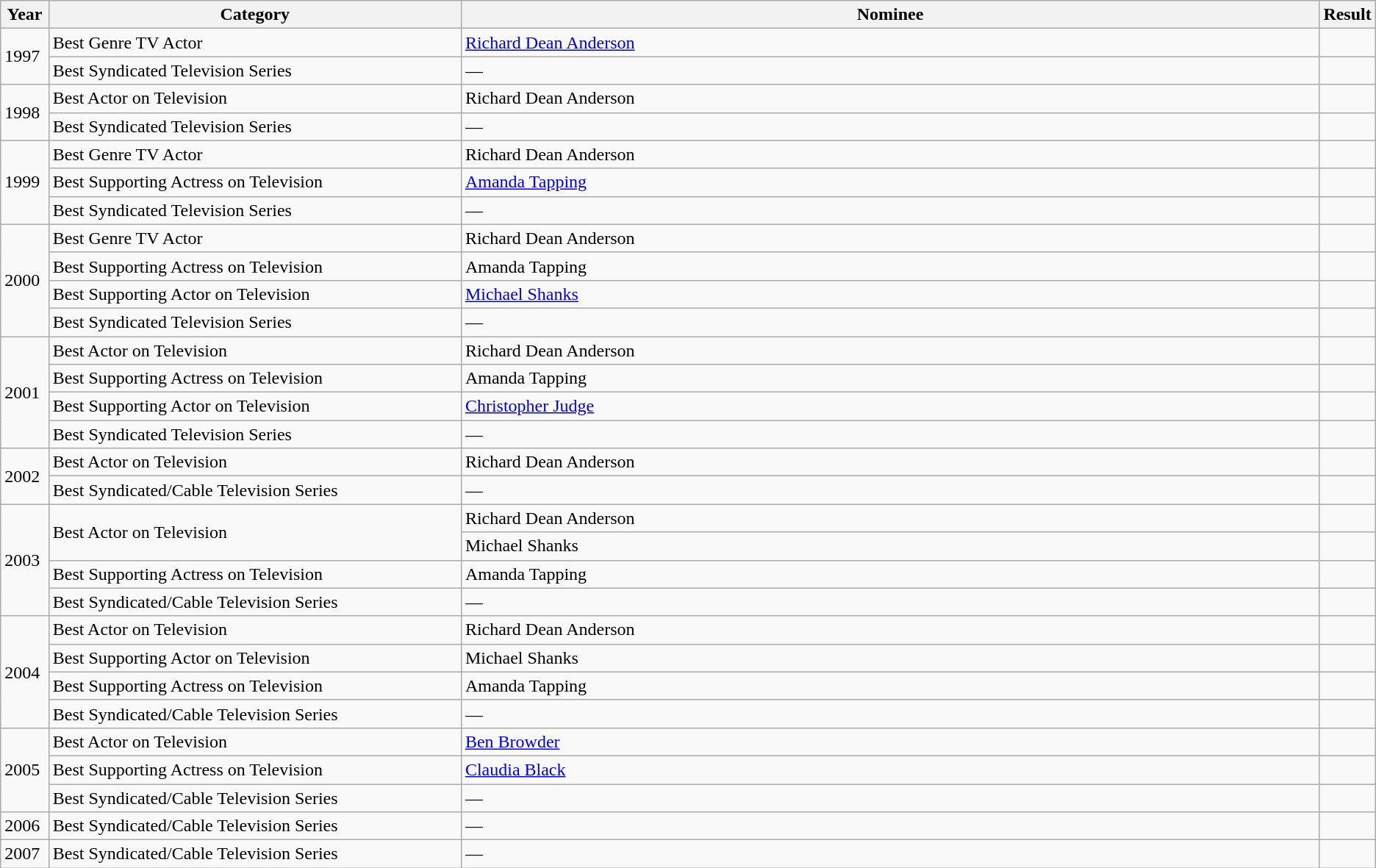<table class="wikitable">
<tr>
<th width="3.5%">Year</th>
<th width="30%">Category</th>
<th>Nominee</th>
<th width="3.5%">Result</th>
</tr>
<tr>
<td rowspan=2>1997</td>
<td>Best Genre TV Actor</td>
<td><a href='#'>Richard Dean Anderson</a></td>
<td></td>
</tr>
<tr>
<td>Best Syndicated Television Series</td>
<td>—</td>
<td></td>
</tr>
<tr>
<td rowspan=2>1998</td>
<td>Best Actor on Television</td>
<td>Richard Dean Anderson</td>
<td></td>
</tr>
<tr>
<td>Best Syndicated Television Series</td>
<td>—</td>
<td></td>
</tr>
<tr>
<td rowspan=3>1999</td>
<td>Best Genre TV Actor</td>
<td>Richard Dean Anderson</td>
<td></td>
</tr>
<tr>
<td>Best Supporting Actress on Television</td>
<td><a href='#'>Amanda Tapping</a></td>
<td></td>
</tr>
<tr>
<td>Best Syndicated Television Series</td>
<td>—</td>
<td></td>
</tr>
<tr>
<td rowspan=4>2000</td>
<td>Best Genre TV Actor</td>
<td>Richard Dean Anderson</td>
<td></td>
</tr>
<tr>
<td>Best Supporting Actress on Television</td>
<td>Amanda Tapping</td>
<td></td>
</tr>
<tr>
<td>Best Supporting Actor on Television</td>
<td><a href='#'>Michael Shanks</a></td>
<td></td>
</tr>
<tr>
<td>Best Syndicated Television Series</td>
<td>—</td>
<td></td>
</tr>
<tr>
<td rowspan=4>2001</td>
<td>Best Actor on Television</td>
<td>Richard Dean Anderson</td>
<td></td>
</tr>
<tr>
<td>Best Supporting Actress on Television</td>
<td>Amanda Tapping</td>
<td></td>
</tr>
<tr>
<td>Best Supporting Actor on Television</td>
<td><a href='#'>Christopher Judge</a></td>
<td></td>
</tr>
<tr>
<td>Best Syndicated Television Series</td>
<td>—</td>
<td></td>
</tr>
<tr>
<td rowspan=2>2002</td>
<td>Best Actor on Television</td>
<td>Richard Dean Anderson</td>
<td></td>
</tr>
<tr>
<td>Best Syndicated/Cable Television Series</td>
<td>—</td>
<td></td>
</tr>
<tr>
<td rowspan=4>2003</td>
<td rowspan=2>Best Actor on Television</td>
<td>Richard Dean Anderson</td>
<td></td>
</tr>
<tr>
<td>Michael Shanks</td>
<td></td>
</tr>
<tr>
<td>Best Supporting Actress on Television</td>
<td>Amanda Tapping</td>
<td></td>
</tr>
<tr>
<td>Best Syndicated/Cable Television Series</td>
<td>—</td>
<td></td>
</tr>
<tr>
<td rowspan=4>2004</td>
<td>Best Actor on Television</td>
<td>Richard Dean Anderson</td>
<td></td>
</tr>
<tr>
<td>Best Supporting Actor on Television</td>
<td>Michael Shanks</td>
<td></td>
</tr>
<tr>
<td>Best Supporting Actress on Television</td>
<td>Amanda Tapping</td>
<td></td>
</tr>
<tr>
<td>Best Syndicated/Cable Television Series</td>
<td>—</td>
<td></td>
</tr>
<tr>
<td rowspan=3>2005</td>
<td>Best Actor on Television</td>
<td><a href='#'>Ben Browder</a></td>
<td></td>
</tr>
<tr>
<td>Best Supporting Actress on Television</td>
<td><a href='#'>Claudia Black</a></td>
<td></td>
</tr>
<tr>
<td>Best Syndicated/Cable Television Series</td>
<td>—</td>
<td></td>
</tr>
<tr>
<td>2006</td>
<td>Best Syndicated/Cable Television Series</td>
<td>—</td>
<td></td>
</tr>
<tr>
<td>2007</td>
<td>Best Syndicated/Cable Television Series</td>
<td>—</td>
<td></td>
</tr>
</table>
